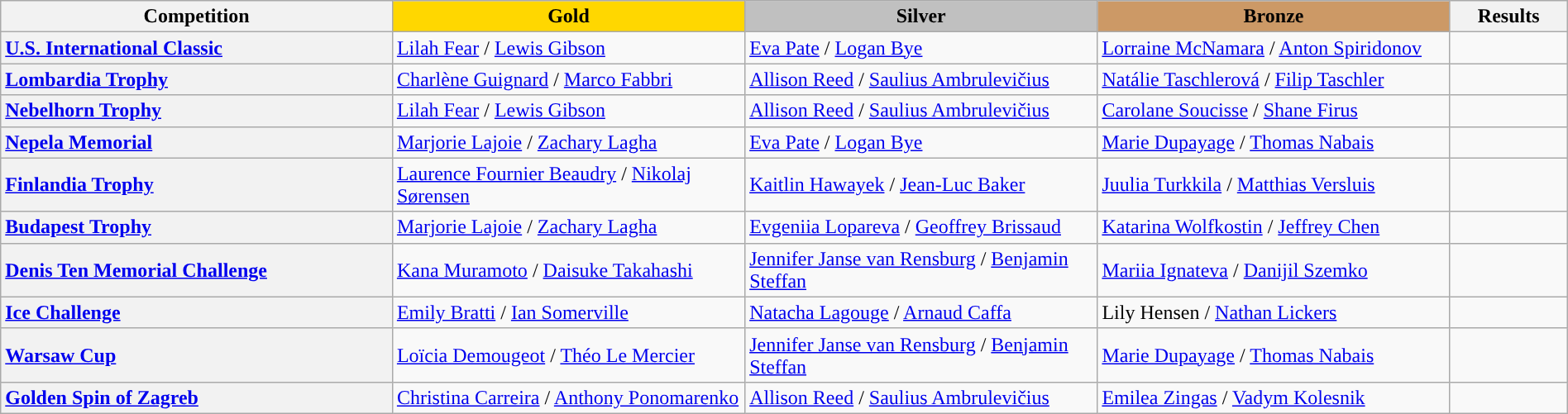<table class="wikitable unsortable" style="text-align:left; width:100%;">
<tr>
<th scope="col" style="text-align:center; width:25%;">Competition</th>
<td scope="col" style="text-align:center; width:22.5%; background:gold"><strong>Gold</strong></td>
<td scope="col" style="text-align:center; width:22.5%; background:silver"><strong>Silver</strong></td>
<td scope="col" style="text-align:center; width:22.5%; background:#c96"><strong>Bronze</strong></td>
<th scope="col" style="text-align:center; width:7.5%;">Results</th>
</tr>
<tr>
<th scope="row" style="text-align:left"> <a href='#'>U.S. International Classic</a></th>
<td> <a href='#'>Lilah Fear</a> / <a href='#'>Lewis Gibson</a></td>
<td> <a href='#'>Eva Pate</a> / <a href='#'>Logan Bye</a></td>
<td> <a href='#'>Lorraine McNamara</a> / <a href='#'>Anton Spiridonov</a></td>
<td></td>
</tr>
<tr>
<th scope="row" style="text-align:left"> <a href='#'>Lombardia Trophy</a></th>
<td> <a href='#'>Charlène Guignard</a> / <a href='#'>Marco Fabbri</a></td>
<td> <a href='#'>Allison Reed</a> / <a href='#'>Saulius Ambrulevičius</a></td>
<td> <a href='#'>Natálie Taschlerová</a> / <a href='#'>Filip Taschler</a></td>
<td></td>
</tr>
<tr>
<th scope="row" style="text-align:left"> <a href='#'>Nebelhorn Trophy</a></th>
<td> <a href='#'>Lilah Fear</a> / <a href='#'>Lewis Gibson</a></td>
<td> <a href='#'>Allison Reed</a> / <a href='#'>Saulius Ambrulevičius</a></td>
<td> <a href='#'>Carolane Soucisse</a> / <a href='#'>Shane Firus</a></td>
<td></td>
</tr>
<tr>
<th scope="row" style="text-align:left"> <a href='#'>Nepela Memorial</a></th>
<td> <a href='#'>Marjorie Lajoie</a> / <a href='#'>Zachary Lagha</a></td>
<td> <a href='#'>Eva Pate</a> / <a href='#'>Logan Bye</a></td>
<td> <a href='#'>Marie Dupayage</a> / <a href='#'>Thomas Nabais</a></td>
<td></td>
</tr>
<tr>
<th scope="row" style="text-align:left"> <a href='#'>Finlandia Trophy</a></th>
<td> <a href='#'>Laurence Fournier Beaudry</a> / <a href='#'>Nikolaj Sørensen</a></td>
<td> <a href='#'>Kaitlin Hawayek</a> / <a href='#'>Jean-Luc Baker</a></td>
<td> <a href='#'>Juulia Turkkila</a> / <a href='#'>Matthias Versluis</a></td>
<td></td>
</tr>
<tr>
<th scope="row" style="text-align:left"> <a href='#'>Budapest Trophy</a></th>
<td> <a href='#'>Marjorie Lajoie</a> / <a href='#'>Zachary Lagha</a></td>
<td> <a href='#'>Evgeniia Lopareva</a> / <a href='#'>Geoffrey Brissaud</a></td>
<td> <a href='#'>Katarina Wolfkostin</a> / <a href='#'>Jeffrey Chen</a></td>
<td></td>
</tr>
<tr>
<th scope="row" style="text-align:left"> <a href='#'>Denis Ten Memorial Challenge</a></th>
<td> <a href='#'>Kana Muramoto</a> / <a href='#'>Daisuke Takahashi</a></td>
<td> <a href='#'>Jennifer Janse van Rensburg</a> / <a href='#'>Benjamin Steffan</a></td>
<td> <a href='#'>Mariia Ignateva</a> / <a href='#'>Danijil Szemko</a></td>
<td></td>
</tr>
<tr>
<th scope="row" style="text-align:left"> <a href='#'>Ice Challenge</a></th>
<td> <a href='#'>Emily Bratti</a> / <a href='#'>Ian Somerville</a></td>
<td> <a href='#'>Natacha Lagouge</a> / <a href='#'>Arnaud Caffa</a></td>
<td> Lily Hensen / <a href='#'>Nathan Lickers</a></td>
<td></td>
</tr>
<tr>
<th scope="row" style="text-align:left"> <a href='#'>Warsaw Cup</a></th>
<td> <a href='#'>Loïcia Demougeot</a> / <a href='#'>Théo Le Mercier</a></td>
<td> <a href='#'>Jennifer Janse van Rensburg</a> / <a href='#'>Benjamin Steffan</a></td>
<td> <a href='#'>Marie Dupayage</a> / <a href='#'>Thomas Nabais</a></td>
<td></td>
</tr>
<tr>
<th scope="row" style="text-align:left"> <a href='#'>Golden Spin of Zagreb</a></th>
<td> <a href='#'>Christina Carreira</a> / <a href='#'>Anthony Ponomarenko</a></td>
<td> <a href='#'>Allison Reed</a> / <a href='#'>Saulius Ambrulevičius</a></td>
<td> <a href='#'>Emilea Zingas</a> / <a href='#'>Vadym Kolesnik</a></td>
<td></td>
</tr>
</table>
